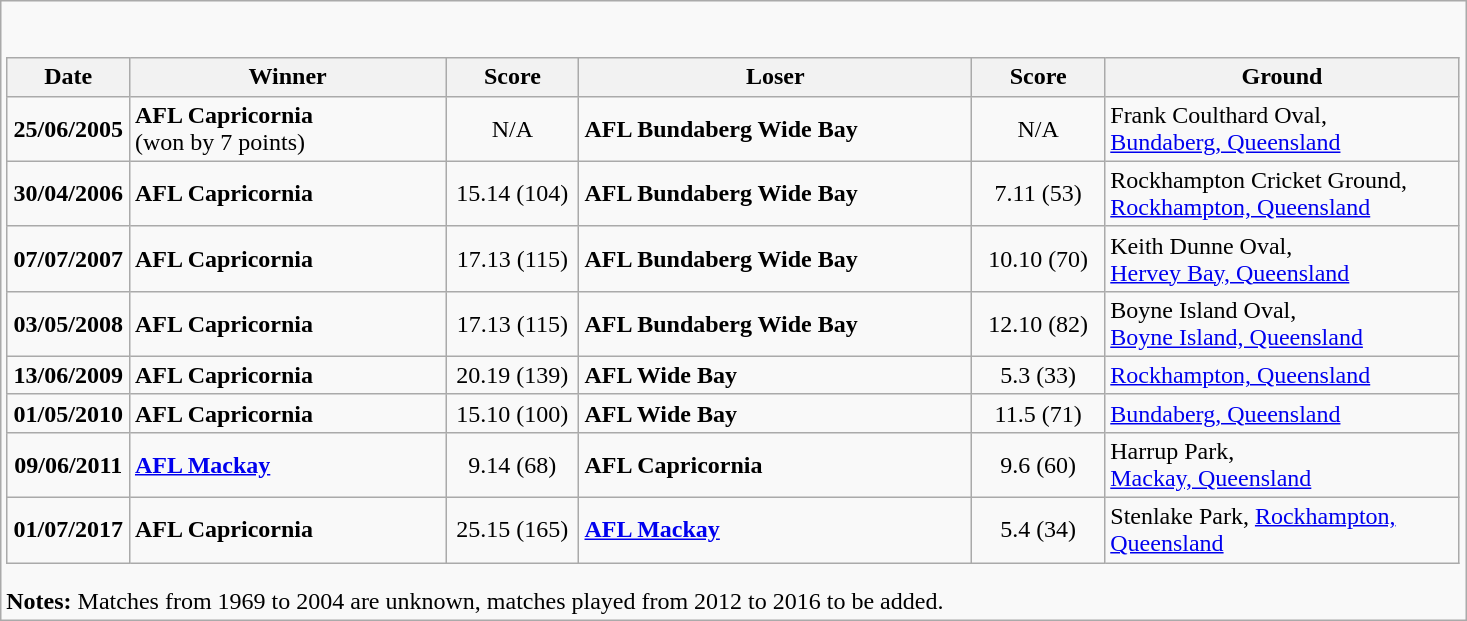<table class="wikitable collapsible collapsed">
<tr>
<td><br><table class="wikitable sortable" style="width:100%; text-align:left">
<tr>
<th width="50">Date</th>
<th width="200">Winner</th>
<th width="80">Score</th>
<th width="250">Loser</th>
<th width="80">Score</th>
<th width="225">Ground</th>
</tr>
<tr>
<td align="center"><strong>25/06/2005</strong></td>
<td> <strong>AFL Capricornia</strong><br> (won by 7 points)</td>
<td align="center">N/A</td>
<td> <strong>AFL Bundaberg Wide Bay</strong></td>
<td align="center">N/A</td>
<td>Frank Coulthard Oval, <br> <a href='#'>Bundaberg, Queensland</a></td>
</tr>
<tr>
<td align="center"><strong>30/04/2006</strong></td>
<td> <strong>AFL Capricornia</strong></td>
<td align="center">15.14 (104)</td>
<td> <strong>AFL Bundaberg Wide Bay</strong></td>
<td align="center">7.11 (53)</td>
<td>Rockhampton Cricket Ground,<br> <a href='#'>Rockhampton, Queensland</a></td>
</tr>
<tr>
<td align="center"><strong>07/07/2007</strong></td>
<td> <strong>AFL Capricornia</strong></td>
<td align="center">17.13 (115)</td>
<td> <strong>AFL Bundaberg Wide Bay</strong></td>
<td align="center">10.10 (70)</td>
<td>Keith Dunne Oval, <br> <a href='#'>Hervey Bay, Queensland</a></td>
</tr>
<tr>
<td align="center"><strong>03/05/2008</strong></td>
<td> <strong>AFL Capricornia</strong></td>
<td align="center">17.13 (115)</td>
<td> <strong>AFL Bundaberg Wide Bay</strong></td>
<td align="center">12.10 (82)</td>
<td>Boyne Island Oval, <br> <a href='#'>Boyne Island, Queensland</a></td>
</tr>
<tr>
<td align="center"><strong>13/06/2009</strong></td>
<td> <strong>AFL Capricornia</strong></td>
<td align="center">20.19 (139)</td>
<td> <strong>AFL Wide Bay</strong></td>
<td align="center">5.3 (33)</td>
<td><a href='#'>Rockhampton, Queensland</a></td>
</tr>
<tr>
<td align="center"><strong>01/05/2010</strong></td>
<td> <strong>AFL Capricornia</strong></td>
<td align="center">15.10 (100)</td>
<td> <strong>AFL Wide Bay</strong></td>
<td align="center">11.5 (71)</td>
<td><a href='#'>Bundaberg, Queensland</a></td>
</tr>
<tr>
<td align="center"><strong>09/06/2011</strong></td>
<td> <strong><a href='#'>AFL Mackay</a></strong></td>
<td align="center">9.14 (68)</td>
<td> <strong>AFL Capricornia</strong></td>
<td align="center">9.6 (60)</td>
<td>Harrup Park, <br><a href='#'>Mackay, Queensland</a></td>
</tr>
<tr>
<td align="center"><strong>01/07/2017</strong></td>
<td> <strong>AFL Capricornia</strong></td>
<td align="center">25.15 (165)</td>
<td> <strong><a href='#'>AFL Mackay</a></strong></td>
<td align="center">5.4 (34)</td>
<td>Stenlake Park, <a href='#'>Rockhampton, Queensland</a></td>
</tr>
</table>

<strong>Notes:</strong>
Matches from 1969 to 2004 are unknown, matches played from 2012 to 2016 to be added.</td>
</tr>
</table>
